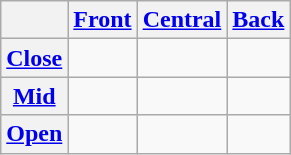<table class="wikitable" style=text-align:center>
<tr>
<th></th>
<th><a href='#'>Front</a></th>
<th><a href='#'>Central</a></th>
<th><a href='#'>Back</a></th>
</tr>
<tr>
<th><a href='#'>Close</a></th>
<td></td>
<td></td>
<td></td>
</tr>
<tr>
<th><a href='#'>Mid</a></th>
<td></td>
<td></td>
<td></td>
</tr>
<tr>
<th><a href='#'>Open</a></th>
<td></td>
<td></td>
<td></td>
</tr>
</table>
